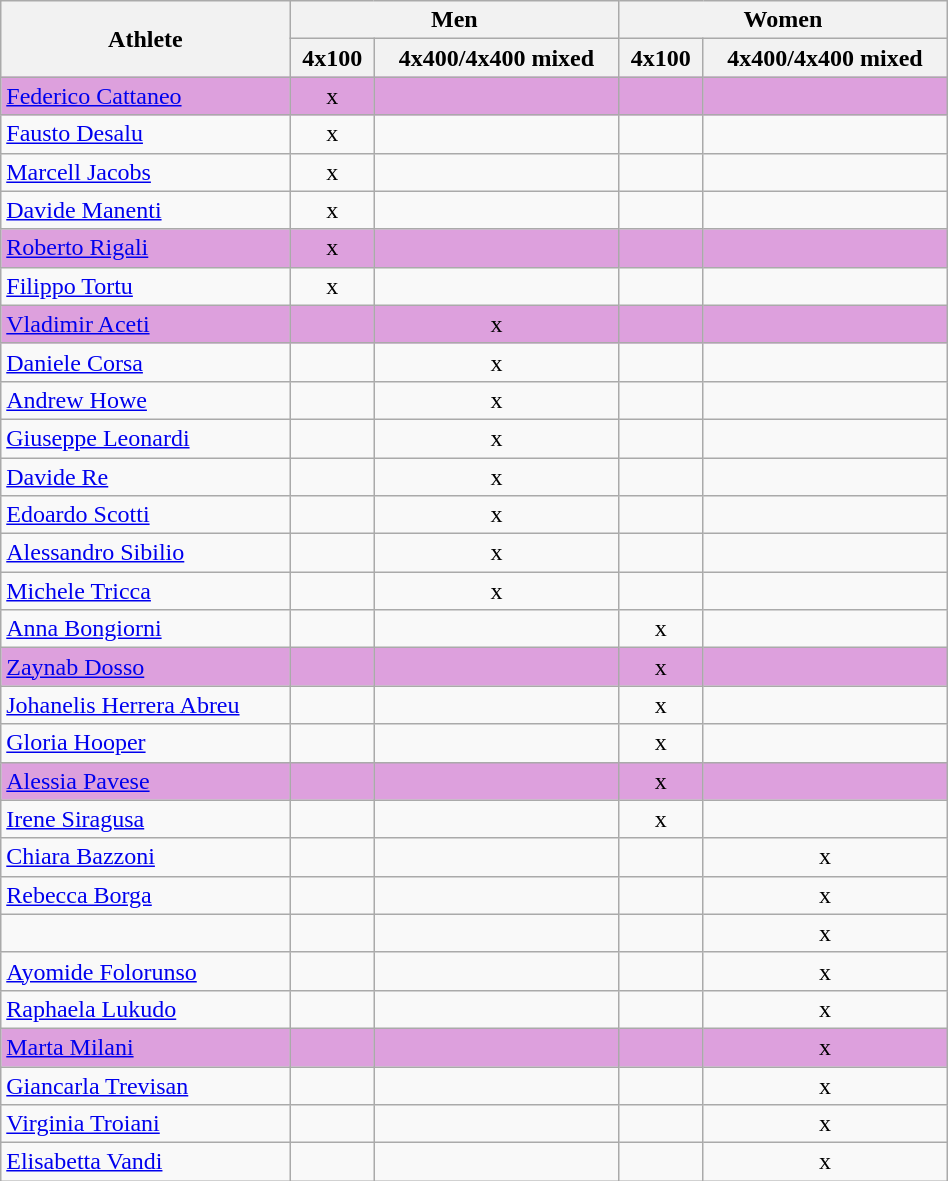<table class="wikitable" width=50% style="font-size:100%; text-align:center;">
<tr>
<th rowspan=2>Athlete</th>
<th colspan=2>Men</th>
<th colspan=2>Women</th>
</tr>
<tr>
<th>4x100</th>
<th>4x400/4x400 mixed</th>
<th>4x100</th>
<th>4x400/4x400 mixed</th>
</tr>
<tr bgcolor=plum>
<td align=left><a href='#'>Federico Cattaneo</a></td>
<td>x</td>
<td></td>
<td></td>
<td></td>
</tr>
<tr>
<td align=left><a href='#'>Fausto Desalu</a></td>
<td>x</td>
<td></td>
<td></td>
<td></td>
</tr>
<tr>
<td align=left><a href='#'>Marcell Jacobs</a></td>
<td>x</td>
<td></td>
<td></td>
<td></td>
</tr>
<tr>
<td align=left><a href='#'>Davide Manenti</a></td>
<td>x</td>
<td></td>
<td></td>
<td></td>
</tr>
<tr bgcolor=plum>
<td align=left><a href='#'>Roberto Rigali</a></td>
<td>x</td>
<td></td>
<td></td>
<td></td>
</tr>
<tr>
<td align=left><a href='#'>Filippo Tortu</a></td>
<td>x</td>
<td></td>
<td></td>
<td></td>
</tr>
<tr bgcolor=plum>
<td align=left><a href='#'>Vladimir Aceti</a></td>
<td></td>
<td>x</td>
<td></td>
<td></td>
</tr>
<tr>
<td align=left><a href='#'>Daniele Corsa</a></td>
<td></td>
<td>x</td>
<td></td>
<td></td>
</tr>
<tr>
<td align=left><a href='#'>Andrew Howe</a></td>
<td></td>
<td>x</td>
<td></td>
<td></td>
</tr>
<tr>
<td align=left><a href='#'>Giuseppe Leonardi</a></td>
<td></td>
<td>x</td>
<td></td>
<td></td>
</tr>
<tr>
<td align=left><a href='#'>Davide Re</a></td>
<td></td>
<td>x</td>
<td></td>
<td></td>
</tr>
<tr>
<td align=left><a href='#'>Edoardo Scotti</a></td>
<td></td>
<td>x</td>
<td></td>
<td></td>
</tr>
<tr>
<td align=left><a href='#'>Alessandro Sibilio</a></td>
<td></td>
<td>x</td>
<td></td>
<td></td>
</tr>
<tr>
<td align=left><a href='#'>Michele Tricca</a></td>
<td></td>
<td>x</td>
<td></td>
<td></td>
</tr>
<tr>
<td align=left><a href='#'>Anna Bongiorni</a></td>
<td></td>
<td></td>
<td>x</td>
<td></td>
</tr>
<tr bgcolor=plum>
<td align=left><a href='#'>Zaynab Dosso</a></td>
<td></td>
<td></td>
<td>x</td>
<td></td>
</tr>
<tr>
<td align=left><a href='#'>Johanelis Herrera Abreu</a></td>
<td></td>
<td></td>
<td>x</td>
<td></td>
</tr>
<tr>
<td align=left><a href='#'>Gloria Hooper</a></td>
<td></td>
<td></td>
<td>x</td>
<td></td>
</tr>
<tr bgcolor=plum>
<td align=left><a href='#'>Alessia Pavese</a></td>
<td></td>
<td></td>
<td>x</td>
<td></td>
</tr>
<tr>
<td align=left><a href='#'>Irene Siragusa</a></td>
<td></td>
<td></td>
<td>x</td>
<td></td>
</tr>
<tr>
<td align=left><a href='#'>Chiara Bazzoni</a></td>
<td></td>
<td></td>
<td></td>
<td>x</td>
</tr>
<tr>
<td align=left><a href='#'>Rebecca Borga</a></td>
<td></td>
<td></td>
<td></td>
<td>x</td>
</tr>
<tr>
<td align=left></td>
<td></td>
<td></td>
<td></td>
<td>x</td>
</tr>
<tr>
<td align=left><a href='#'>Ayomide Folorunso</a></td>
<td></td>
<td></td>
<td></td>
<td>x</td>
</tr>
<tr>
<td align=left><a href='#'>Raphaela Lukudo</a></td>
<td></td>
<td></td>
<td></td>
<td>x</td>
</tr>
<tr bgcolor=plum>
<td align=left><a href='#'>Marta Milani</a></td>
<td></td>
<td></td>
<td></td>
<td>x</td>
</tr>
<tr>
<td align=left><a href='#'>Giancarla Trevisan</a></td>
<td></td>
<td></td>
<td></td>
<td>x</td>
</tr>
<tr>
<td align=left><a href='#'>Virginia Troiani</a></td>
<td></td>
<td></td>
<td></td>
<td>x</td>
</tr>
<tr>
<td align=left><a href='#'>Elisabetta Vandi</a></td>
<td></td>
<td></td>
<td></td>
<td>x</td>
</tr>
</table>
